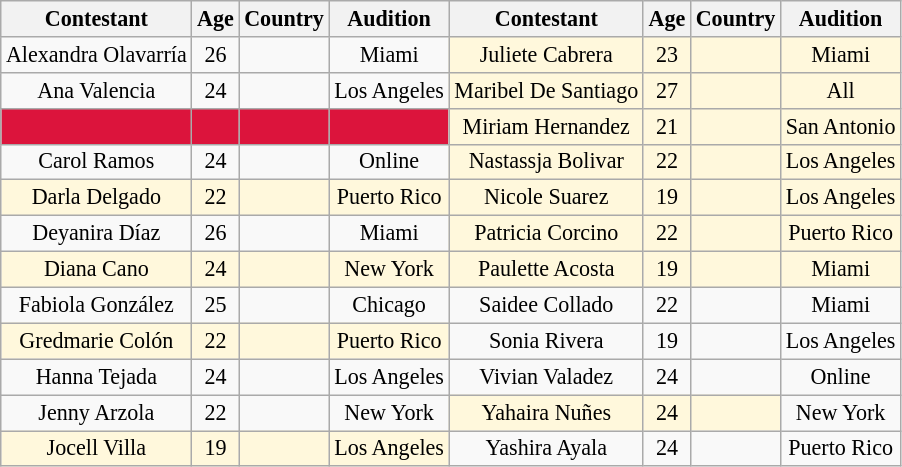<table class="wikitable" style="text-align:center; font-size:92%">
<tr>
<th>Contestant</th>
<th>Age</th>
<th>Country</th>
<th>Audition</th>
<th>Contestant</th>
<th>Age</th>
<th>Country</th>
<th>Audition</th>
</tr>
<tr>
<td>Alexandra Olavarría</td>
<td>26</td>
<td></td>
<td>Miami</td>
<td style="background:cornsilk;">Juliete Cabrera</td>
<td style="background:cornsilk;">23</td>
<td style="background:cornsilk;"></td>
<td style="background:cornsilk;">Miami</td>
</tr>
<tr>
<td>Ana Valencia</td>
<td>24</td>
<td></td>
<td>Los Angeles</td>
<td style="background:cornsilk;">Maribel De Santiago</td>
<td style="background:cornsilk;">27</td>
<td style="background:cornsilk;"></td>
<td style="background:cornsilk;">All</td>
</tr>
<tr>
<td style="background:crimson;"></td>
<td style="background:crimson;"></td>
<td style="background:crimson;"></td>
<td style="background:crimson;"></td>
<td style="background:cornsilk;">Miriam Hernandez</td>
<td style="background:cornsilk;">21</td>
<td style="background:cornsilk;"></td>
<td style="background:cornsilk;">San Antonio</td>
</tr>
<tr>
<td>Carol Ramos</td>
<td>24</td>
<td></td>
<td>Online</td>
<td style="background:cornsilk;">Nastassja Bolivar</td>
<td style="background:cornsilk;">22</td>
<td style="background:cornsilk;"></td>
<td style="background:cornsilk;">Los Angeles</td>
</tr>
<tr style="background:cornsilk;"|>
<td>Darla Delgado</td>
<td>22</td>
<td></td>
<td>Puerto Rico</td>
<td>Nicole Suarez</td>
<td>19</td>
<td></td>
<td>Los Angeles</td>
</tr>
<tr>
<td>Deyanira Díaz</td>
<td>26</td>
<td></td>
<td>Miami</td>
<td style="background:cornsilk;">Patricia Corcino</td>
<td style="background:cornsilk;">22</td>
<td style="background:cornsilk;"></td>
<td style="background:cornsilk;">Puerto Rico</td>
</tr>
<tr style="background:cornsilk;"|>
<td>Diana Cano</td>
<td>24</td>
<td></td>
<td>New York</td>
<td>Paulette Acosta</td>
<td>19</td>
<td></td>
<td>Miami</td>
</tr>
<tr>
<td>Fabiola González</td>
<td>25</td>
<td></td>
<td>Chicago</td>
<td>Saidee Collado</td>
<td>22</td>
<td> </td>
<td>Miami</td>
</tr>
<tr>
<td style="background:cornsilk;">Gredmarie Colón</td>
<td style="background:cornsilk;">22</td>
<td style="background:cornsilk;"></td>
<td style="background:cornsilk;">Puerto Rico</td>
<td>Sonia Rivera</td>
<td>19</td>
<td></td>
<td>Los Angeles</td>
</tr>
<tr>
<td>Hanna Tejada</td>
<td>24</td>
<td></td>
<td>Los Angeles</td>
<td>Vivian Valadez</td>
<td>24</td>
<td></td>
<td>Online</td>
</tr>
<tr>
<td>Jenny Arzola</td>
<td>22</td>
<td></td>
<td>New York</td>
<td style="background:cornsilk;">Yahaira Nuñes</td>
<td style="background:cornsilk;">24</td>
<td style="background:cornsilk;"></td>
<td>New York</td>
</tr>
<tr>
<td style="background:cornsilk;">Jocell Villa</td>
<td style="background:cornsilk;">19</td>
<td style="background:cornsilk;"></td>
<td style="background:cornsilk;">Los Angeles</td>
<td>Yashira Ayala</td>
<td>24</td>
<td></td>
<td>Puerto Rico</td>
</tr>
</table>
